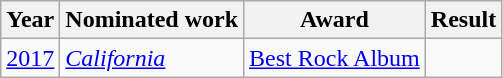<table class="wikitable">
<tr>
<th>Year</th>
<th>Nominated work</th>
<th>Award</th>
<th>Result</th>
</tr>
<tr>
<td><a href='#'>2017</a></td>
<td><em><a href='#'>California</a></em></td>
<td><a href='#'>Best Rock Album</a></td>
<td></td>
</tr>
</table>
